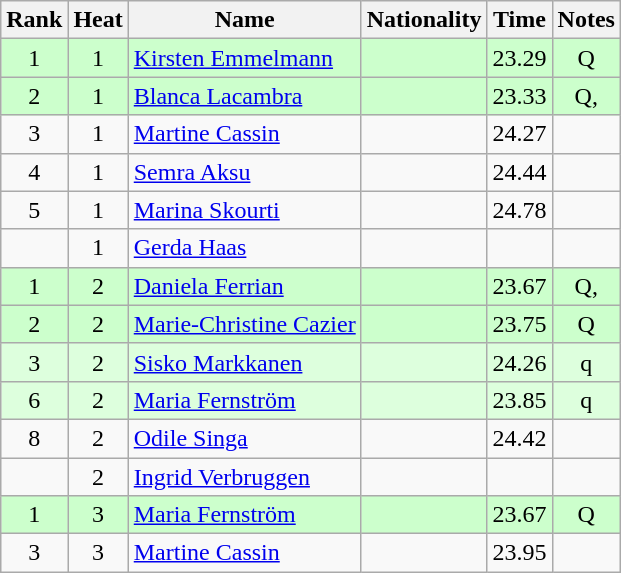<table class="wikitable sortable" style="text-align:center">
<tr>
<th>Rank</th>
<th>Heat</th>
<th>Name</th>
<th>Nationality</th>
<th>Time</th>
<th>Notes</th>
</tr>
<tr bgcolor=ccffcc>
<td>1</td>
<td>1</td>
<td align="left"><a href='#'>Kirsten Emmelmann</a></td>
<td align=left></td>
<td>23.29</td>
<td>Q</td>
</tr>
<tr bgcolor=ccffcc>
<td>2</td>
<td>1</td>
<td align="left"><a href='#'>Blanca Lacambra</a></td>
<td align=left></td>
<td>23.33</td>
<td>Q, </td>
</tr>
<tr>
<td>3</td>
<td>1</td>
<td align="left"><a href='#'>Martine Cassin</a></td>
<td align=left></td>
<td>24.27</td>
<td></td>
</tr>
<tr>
<td>4</td>
<td>1</td>
<td align="left"><a href='#'>Semra Aksu</a></td>
<td align=left></td>
<td>24.44</td>
<td></td>
</tr>
<tr>
<td>5</td>
<td>1</td>
<td align="left"><a href='#'>Marina Skourti</a></td>
<td align=left></td>
<td>24.78</td>
<td></td>
</tr>
<tr>
<td></td>
<td>1</td>
<td align="left"><a href='#'>Gerda Haas</a></td>
<td align=left></td>
<td></td>
<td></td>
</tr>
<tr bgcolor=ccffcc>
<td>1</td>
<td>2</td>
<td align="left"><a href='#'>Daniela Ferrian</a></td>
<td align=left></td>
<td>23.67</td>
<td>Q, </td>
</tr>
<tr bgcolor=ccffcc>
<td>2</td>
<td>2</td>
<td align="left"><a href='#'>Marie-Christine Cazier</a></td>
<td align=left></td>
<td>23.75</td>
<td>Q</td>
</tr>
<tr bgcolor=ddffdd>
<td>3</td>
<td>2</td>
<td align="left"><a href='#'>Sisko Markkanen</a></td>
<td align=left></td>
<td>24.26</td>
<td>q</td>
</tr>
<tr bgcolor=ddffdd>
<td>6</td>
<td>2</td>
<td align="left"><a href='#'>Maria Fernström</a></td>
<td align=left></td>
<td>23.85</td>
<td>q</td>
</tr>
<tr>
<td>8</td>
<td>2</td>
<td align="left"><a href='#'>Odile Singa</a></td>
<td align=left></td>
<td>24.42</td>
<td></td>
</tr>
<tr>
<td></td>
<td>2</td>
<td align="left"><a href='#'>Ingrid Verbruggen</a></td>
<td align=left></td>
<td></td>
<td></td>
</tr>
<tr bgcolor=ccffcc>
<td>1</td>
<td>3</td>
<td align="left"><a href='#'>Maria Fernström</a></td>
<td align=left></td>
<td>23.67</td>
<td>Q</td>
</tr>
<tr>
<td>3</td>
<td>3</td>
<td align="left"><a href='#'>Martine Cassin</a></td>
<td align=left></td>
<td>23.95</td>
<td></td>
</tr>
</table>
